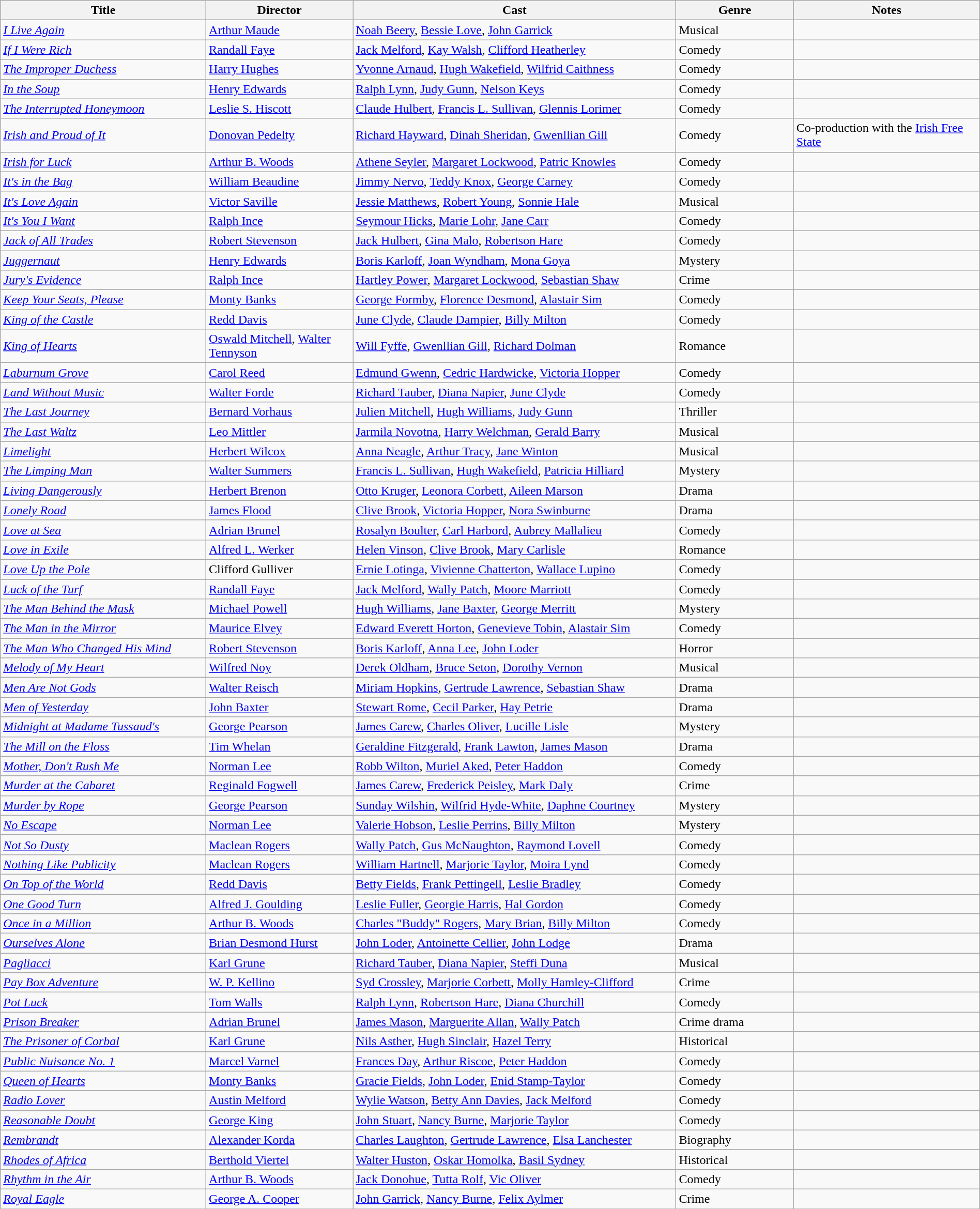<table class="wikitable" style="width:100%;">
<tr>
<th style="width:21%;">Title</th>
<th style="width:15%;">Director</th>
<th style="width:33%;">Cast</th>
<th style="width:12%;">Genre</th>
<th style="width:19%;">Notes</th>
</tr>
<tr>
<td><em><a href='#'>I Live Again</a></em></td>
<td><a href='#'>Arthur Maude</a></td>
<td><a href='#'>Noah Beery</a>, <a href='#'>Bessie Love</a>, <a href='#'>John Garrick</a></td>
<td>Musical</td>
<td></td>
</tr>
<tr>
<td><em><a href='#'>If I Were Rich</a></em></td>
<td><a href='#'>Randall Faye</a></td>
<td><a href='#'>Jack Melford</a>, <a href='#'>Kay Walsh</a>, <a href='#'>Clifford Heatherley</a></td>
<td>Comedy</td>
<td></td>
</tr>
<tr>
<td><em><a href='#'>The Improper Duchess</a></em></td>
<td><a href='#'>Harry Hughes</a></td>
<td><a href='#'>Yvonne Arnaud</a>, <a href='#'>Hugh Wakefield</a>, <a href='#'>Wilfrid Caithness</a></td>
<td>Comedy</td>
<td></td>
</tr>
<tr>
<td><em><a href='#'>In the Soup</a></em></td>
<td><a href='#'>Henry Edwards</a></td>
<td><a href='#'>Ralph Lynn</a>, <a href='#'>Judy Gunn</a>, <a href='#'>Nelson Keys</a></td>
<td>Comedy</td>
<td></td>
</tr>
<tr>
<td><em><a href='#'>The Interrupted Honeymoon</a></em></td>
<td><a href='#'>Leslie S. Hiscott</a></td>
<td><a href='#'>Claude Hulbert</a>, <a href='#'>Francis L. Sullivan</a>, <a href='#'>Glennis Lorimer</a></td>
<td>Comedy</td>
<td></td>
</tr>
<tr>
<td><em><a href='#'>Irish and Proud of It</a></em></td>
<td><a href='#'>Donovan Pedelty</a></td>
<td><a href='#'>Richard Hayward</a>, <a href='#'>Dinah Sheridan</a>, <a href='#'>Gwenllian Gill</a></td>
<td>Comedy</td>
<td>Co-production with the <a href='#'>Irish Free State</a></td>
</tr>
<tr>
<td><em><a href='#'>Irish for Luck</a></em></td>
<td><a href='#'>Arthur B. Woods</a></td>
<td><a href='#'>Athene Seyler</a>, <a href='#'>Margaret Lockwood</a>, <a href='#'>Patric Knowles</a></td>
<td>Comedy</td>
<td></td>
</tr>
<tr>
<td><em><a href='#'>It's in the Bag</a></em></td>
<td><a href='#'>William Beaudine</a></td>
<td><a href='#'>Jimmy Nervo</a>, <a href='#'>Teddy Knox</a>, <a href='#'>George Carney</a></td>
<td>Comedy</td>
<td></td>
</tr>
<tr>
<td><em><a href='#'>It's Love Again</a></em></td>
<td><a href='#'>Victor Saville</a></td>
<td><a href='#'>Jessie Matthews</a>, <a href='#'>Robert Young</a>, <a href='#'>Sonnie Hale</a></td>
<td>Musical</td>
<td></td>
</tr>
<tr>
<td><em><a href='#'>It's You I Want</a></em></td>
<td><a href='#'>Ralph Ince</a></td>
<td><a href='#'>Seymour Hicks</a>, <a href='#'>Marie Lohr</a>, <a href='#'>Jane Carr</a></td>
<td>Comedy</td>
<td></td>
</tr>
<tr>
<td><em><a href='#'>Jack of All Trades</a></em></td>
<td><a href='#'>Robert Stevenson</a></td>
<td><a href='#'>Jack Hulbert</a>, <a href='#'>Gina Malo</a>, <a href='#'>Robertson Hare</a></td>
<td>Comedy</td>
<td></td>
</tr>
<tr>
<td><em><a href='#'>Juggernaut</a></em></td>
<td><a href='#'>Henry Edwards</a></td>
<td><a href='#'>Boris Karloff</a>, <a href='#'>Joan Wyndham</a>, <a href='#'>Mona Goya</a></td>
<td>Mystery</td>
<td></td>
</tr>
<tr>
<td><em><a href='#'>Jury's Evidence</a></em></td>
<td><a href='#'>Ralph Ince</a></td>
<td><a href='#'>Hartley Power</a>, <a href='#'>Margaret Lockwood</a>, <a href='#'>Sebastian Shaw</a></td>
<td>Crime</td>
<td></td>
</tr>
<tr>
<td><em><a href='#'>Keep Your Seats, Please</a></em></td>
<td><a href='#'>Monty Banks</a></td>
<td><a href='#'>George Formby</a>, <a href='#'>Florence Desmond</a>, <a href='#'>Alastair Sim</a></td>
<td>Comedy</td>
<td></td>
</tr>
<tr>
<td><em><a href='#'>King of the Castle</a></em></td>
<td><a href='#'>Redd Davis</a></td>
<td><a href='#'>June Clyde</a>, <a href='#'>Claude Dampier</a>, <a href='#'>Billy Milton</a></td>
<td>Comedy</td>
<td></td>
</tr>
<tr>
<td><em><a href='#'>King of Hearts</a></em></td>
<td><a href='#'>Oswald Mitchell</a>, <a href='#'>Walter Tennyson</a></td>
<td><a href='#'>Will Fyffe</a>, <a href='#'>Gwenllian Gill</a>, <a href='#'>Richard Dolman</a></td>
<td>Romance</td>
<td></td>
</tr>
<tr>
<td><em><a href='#'>Laburnum Grove</a></em></td>
<td><a href='#'>Carol Reed</a></td>
<td><a href='#'>Edmund Gwenn</a>, <a href='#'>Cedric Hardwicke</a>, <a href='#'>Victoria Hopper</a></td>
<td>Comedy</td>
<td></td>
</tr>
<tr>
<td><em><a href='#'>Land Without Music</a></em></td>
<td><a href='#'>Walter Forde</a></td>
<td><a href='#'>Richard Tauber</a>, <a href='#'>Diana Napier</a>, <a href='#'>June Clyde</a></td>
<td>Comedy</td>
<td></td>
</tr>
<tr>
<td><em><a href='#'>The Last Journey</a></em></td>
<td><a href='#'>Bernard Vorhaus</a></td>
<td><a href='#'>Julien Mitchell</a>, <a href='#'>Hugh Williams</a>, <a href='#'>Judy Gunn</a></td>
<td>Thriller</td>
<td></td>
</tr>
<tr>
<td><em><a href='#'>The Last Waltz</a></em></td>
<td><a href='#'>Leo Mittler</a></td>
<td><a href='#'>Jarmila Novotna</a>, <a href='#'>Harry Welchman</a>, <a href='#'>Gerald Barry</a></td>
<td>Musical</td>
<td></td>
</tr>
<tr>
<td><em><a href='#'>Limelight</a></em></td>
<td><a href='#'>Herbert Wilcox</a></td>
<td><a href='#'>Anna Neagle</a>, <a href='#'>Arthur Tracy</a>, <a href='#'>Jane Winton</a></td>
<td>Musical</td>
<td></td>
</tr>
<tr>
<td><em><a href='#'>The Limping Man</a></em></td>
<td><a href='#'>Walter Summers</a></td>
<td><a href='#'>Francis L. Sullivan</a>, <a href='#'>Hugh Wakefield</a>, <a href='#'>Patricia Hilliard</a></td>
<td>Mystery</td>
<td></td>
</tr>
<tr>
<td><em><a href='#'>Living Dangerously</a></em></td>
<td><a href='#'>Herbert Brenon</a></td>
<td><a href='#'>Otto Kruger</a>, <a href='#'>Leonora Corbett</a>, <a href='#'>Aileen Marson</a></td>
<td>Drama</td>
<td></td>
</tr>
<tr>
<td><em><a href='#'>Lonely Road</a></em></td>
<td><a href='#'>James Flood</a></td>
<td><a href='#'>Clive Brook</a>, <a href='#'>Victoria Hopper</a>, <a href='#'>Nora Swinburne</a></td>
<td>Drama</td>
<td></td>
</tr>
<tr>
<td><em><a href='#'>Love at Sea</a></em></td>
<td><a href='#'>Adrian Brunel</a></td>
<td><a href='#'>Rosalyn Boulter</a>, <a href='#'>Carl Harbord</a>, <a href='#'>Aubrey Mallalieu</a></td>
<td>Comedy</td>
<td></td>
</tr>
<tr>
<td><em><a href='#'>Love in Exile</a></em></td>
<td><a href='#'>Alfred L. Werker</a></td>
<td><a href='#'>Helen Vinson</a>, <a href='#'>Clive Brook</a>, <a href='#'>Mary Carlisle</a></td>
<td>Romance</td>
<td></td>
</tr>
<tr>
<td><em><a href='#'>Love Up the Pole</a></em></td>
<td>Clifford Gulliver</td>
<td><a href='#'>Ernie Lotinga</a>, <a href='#'>Vivienne Chatterton</a>, <a href='#'>Wallace Lupino</a></td>
<td>Comedy</td>
<td></td>
</tr>
<tr>
<td><em><a href='#'>Luck of the Turf</a></em></td>
<td><a href='#'>Randall Faye</a></td>
<td><a href='#'>Jack Melford</a>, <a href='#'>Wally Patch</a>, <a href='#'>Moore Marriott</a></td>
<td>Comedy</td>
<td></td>
</tr>
<tr>
<td><em><a href='#'>The Man Behind the Mask</a></em></td>
<td><a href='#'>Michael Powell</a></td>
<td><a href='#'>Hugh Williams</a>, <a href='#'>Jane Baxter</a>, <a href='#'>George Merritt</a></td>
<td>Mystery</td>
<td></td>
</tr>
<tr>
<td><em><a href='#'>The Man in the Mirror</a></em></td>
<td><a href='#'>Maurice Elvey</a></td>
<td><a href='#'>Edward Everett Horton</a>, <a href='#'>Genevieve Tobin</a>, <a href='#'>Alastair Sim</a></td>
<td>Comedy</td>
<td></td>
</tr>
<tr>
<td><em><a href='#'>The Man Who Changed His Mind</a></em></td>
<td><a href='#'>Robert Stevenson</a></td>
<td><a href='#'>Boris Karloff</a>, <a href='#'>Anna Lee</a>, <a href='#'>John Loder</a></td>
<td>Horror</td>
<td></td>
</tr>
<tr>
<td><em><a href='#'>Melody of My Heart</a></em></td>
<td><a href='#'>Wilfred Noy</a></td>
<td><a href='#'>Derek Oldham</a>, <a href='#'>Bruce Seton</a>, <a href='#'>Dorothy Vernon</a></td>
<td>Musical</td>
<td></td>
</tr>
<tr>
<td><em><a href='#'>Men Are Not Gods</a></em></td>
<td><a href='#'>Walter Reisch</a></td>
<td><a href='#'>Miriam Hopkins</a>, <a href='#'>Gertrude Lawrence</a>, <a href='#'>Sebastian Shaw</a></td>
<td>Drama</td>
<td></td>
</tr>
<tr>
<td><em><a href='#'>Men of Yesterday</a></em></td>
<td><a href='#'>John Baxter</a></td>
<td><a href='#'>Stewart Rome</a>, <a href='#'>Cecil Parker</a>, <a href='#'>Hay Petrie</a></td>
<td>Drama</td>
<td></td>
</tr>
<tr>
<td><em><a href='#'>Midnight at Madame Tussaud's</a></em></td>
<td><a href='#'>George Pearson</a></td>
<td><a href='#'>James Carew</a>, <a href='#'>Charles Oliver</a>, <a href='#'>Lucille Lisle</a></td>
<td>Mystery</td>
<td></td>
</tr>
<tr>
<td><em><a href='#'>The Mill on the Floss</a></em></td>
<td><a href='#'>Tim Whelan</a></td>
<td><a href='#'>Geraldine Fitzgerald</a>, <a href='#'>Frank Lawton</a>, <a href='#'>James Mason</a></td>
<td>Drama</td>
<td></td>
</tr>
<tr>
<td><em><a href='#'>Mother, Don't Rush Me</a></em></td>
<td><a href='#'>Norman Lee</a></td>
<td><a href='#'>Robb Wilton</a>, <a href='#'>Muriel Aked</a>, <a href='#'>Peter Haddon</a></td>
<td>Comedy</td>
<td></td>
</tr>
<tr>
<td><em><a href='#'>Murder at the Cabaret</a></em></td>
<td><a href='#'>Reginald Fogwell</a></td>
<td><a href='#'>James Carew</a>, <a href='#'>Frederick Peisley</a>, <a href='#'>Mark Daly</a></td>
<td>Crime</td>
<td></td>
</tr>
<tr>
<td><em><a href='#'>Murder by Rope</a></em></td>
<td><a href='#'>George Pearson</a></td>
<td><a href='#'>Sunday Wilshin</a>, <a href='#'>Wilfrid Hyde-White</a>, <a href='#'>Daphne Courtney</a></td>
<td>Mystery</td>
<td></td>
</tr>
<tr>
<td><em><a href='#'>No Escape</a></em></td>
<td><a href='#'>Norman Lee</a></td>
<td><a href='#'>Valerie Hobson</a>, <a href='#'>Leslie Perrins</a>, <a href='#'>Billy Milton</a></td>
<td>Mystery</td>
<td></td>
</tr>
<tr>
<td><em><a href='#'>Not So Dusty</a></em></td>
<td><a href='#'>Maclean Rogers</a></td>
<td><a href='#'>Wally Patch</a>, <a href='#'>Gus McNaughton</a>, <a href='#'>Raymond Lovell</a></td>
<td>Comedy</td>
<td></td>
</tr>
<tr>
<td><em><a href='#'>Nothing Like Publicity</a></em></td>
<td><a href='#'>Maclean Rogers</a></td>
<td><a href='#'>William Hartnell</a>, <a href='#'>Marjorie Taylor</a>, <a href='#'>Moira Lynd</a></td>
<td>Comedy</td>
<td></td>
</tr>
<tr>
<td><em><a href='#'>On Top of the World</a></em></td>
<td><a href='#'>Redd Davis</a></td>
<td><a href='#'>Betty Fields</a>, <a href='#'>Frank Pettingell</a>, <a href='#'>Leslie Bradley</a></td>
<td>Comedy</td>
<td></td>
</tr>
<tr>
<td><em><a href='#'>One Good Turn</a></em></td>
<td><a href='#'>Alfred J. Goulding</a></td>
<td><a href='#'>Leslie Fuller</a>, <a href='#'>Georgie Harris</a>, <a href='#'>Hal Gordon</a></td>
<td>Comedy</td>
<td></td>
</tr>
<tr>
<td><em><a href='#'>Once in a Million</a></em></td>
<td><a href='#'>Arthur B. Woods</a></td>
<td><a href='#'>Charles "Buddy" Rogers</a>, <a href='#'>Mary Brian</a>, <a href='#'>Billy Milton</a></td>
<td>Comedy</td>
<td></td>
</tr>
<tr>
<td><em><a href='#'>Ourselves Alone</a></em></td>
<td><a href='#'>Brian Desmond Hurst</a></td>
<td><a href='#'>John Loder</a>, <a href='#'>Antoinette Cellier</a>, <a href='#'>John Lodge</a></td>
<td>Drama</td>
<td></td>
</tr>
<tr>
<td><em><a href='#'>Pagliacci</a></em></td>
<td><a href='#'>Karl Grune</a></td>
<td><a href='#'>Richard Tauber</a>, <a href='#'>Diana Napier</a>, <a href='#'>Steffi Duna</a></td>
<td>Musical</td>
<td></td>
</tr>
<tr>
<td><em><a href='#'>Pay Box Adventure</a></em></td>
<td><a href='#'>W. P. Kellino</a></td>
<td><a href='#'>Syd Crossley</a>, <a href='#'>Marjorie Corbett</a>, <a href='#'>Molly Hamley-Clifford</a></td>
<td>Crime</td>
<td></td>
</tr>
<tr>
<td><em><a href='#'>Pot Luck</a></em></td>
<td><a href='#'>Tom Walls</a></td>
<td><a href='#'>Ralph Lynn</a>, <a href='#'>Robertson Hare</a>, <a href='#'>Diana Churchill</a></td>
<td>Comedy</td>
<td></td>
</tr>
<tr>
<td><em><a href='#'>Prison Breaker</a></em></td>
<td><a href='#'>Adrian Brunel</a></td>
<td><a href='#'>James Mason</a>, <a href='#'>Marguerite Allan</a>, <a href='#'>Wally Patch</a></td>
<td>Crime drama</td>
<td></td>
</tr>
<tr>
<td><em><a href='#'>The Prisoner of Corbal</a></em></td>
<td><a href='#'>Karl Grune</a></td>
<td><a href='#'>Nils Asther</a>, <a href='#'>Hugh Sinclair</a>, <a href='#'>Hazel Terry</a></td>
<td>Historical</td>
<td></td>
</tr>
<tr>
<td><em><a href='#'>Public Nuisance No. 1</a></em></td>
<td><a href='#'>Marcel Varnel</a></td>
<td><a href='#'>Frances Day</a>, <a href='#'>Arthur Riscoe</a>, <a href='#'>Peter Haddon</a></td>
<td>Comedy</td>
<td></td>
</tr>
<tr>
<td><em><a href='#'>Queen of Hearts</a></em></td>
<td><a href='#'>Monty Banks</a></td>
<td><a href='#'>Gracie Fields</a>, <a href='#'>John Loder</a>, <a href='#'>Enid Stamp-Taylor</a></td>
<td>Comedy</td>
<td></td>
</tr>
<tr>
<td><em><a href='#'>Radio Lover</a></em></td>
<td><a href='#'>Austin Melford</a></td>
<td><a href='#'>Wylie Watson</a>, <a href='#'>Betty Ann Davies</a>, <a href='#'>Jack Melford</a></td>
<td>Comedy</td>
<td></td>
</tr>
<tr>
<td><em><a href='#'>Reasonable Doubt</a></em></td>
<td><a href='#'>George King</a></td>
<td><a href='#'>John Stuart</a>, <a href='#'>Nancy Burne</a>, <a href='#'>Marjorie Taylor</a></td>
<td>Comedy</td>
<td></td>
</tr>
<tr>
<td><em><a href='#'>Rembrandt</a></em></td>
<td><a href='#'>Alexander Korda</a></td>
<td><a href='#'>Charles Laughton</a>, <a href='#'>Gertrude Lawrence</a>, <a href='#'>Elsa Lanchester</a></td>
<td>Biography</td>
<td></td>
</tr>
<tr>
<td><em><a href='#'>Rhodes of Africa</a></em></td>
<td><a href='#'>Berthold Viertel</a></td>
<td><a href='#'>Walter Huston</a>, <a href='#'>Oskar Homolka</a>, <a href='#'>Basil Sydney</a></td>
<td>Historical</td>
<td></td>
</tr>
<tr>
<td><em><a href='#'>Rhythm in the Air</a></em></td>
<td><a href='#'>Arthur B. Woods</a></td>
<td><a href='#'>Jack Donohue</a>, <a href='#'>Tutta Rolf</a>, <a href='#'>Vic Oliver</a></td>
<td>Comedy</td>
<td></td>
</tr>
<tr>
<td><em><a href='#'>Royal Eagle</a></em></td>
<td><a href='#'>George A. Cooper</a></td>
<td><a href='#'>John Garrick</a>, <a href='#'>Nancy Burne</a>, <a href='#'>Felix Aylmer</a></td>
<td>Crime</td>
<td></td>
</tr>
<tr>
</tr>
</table>
